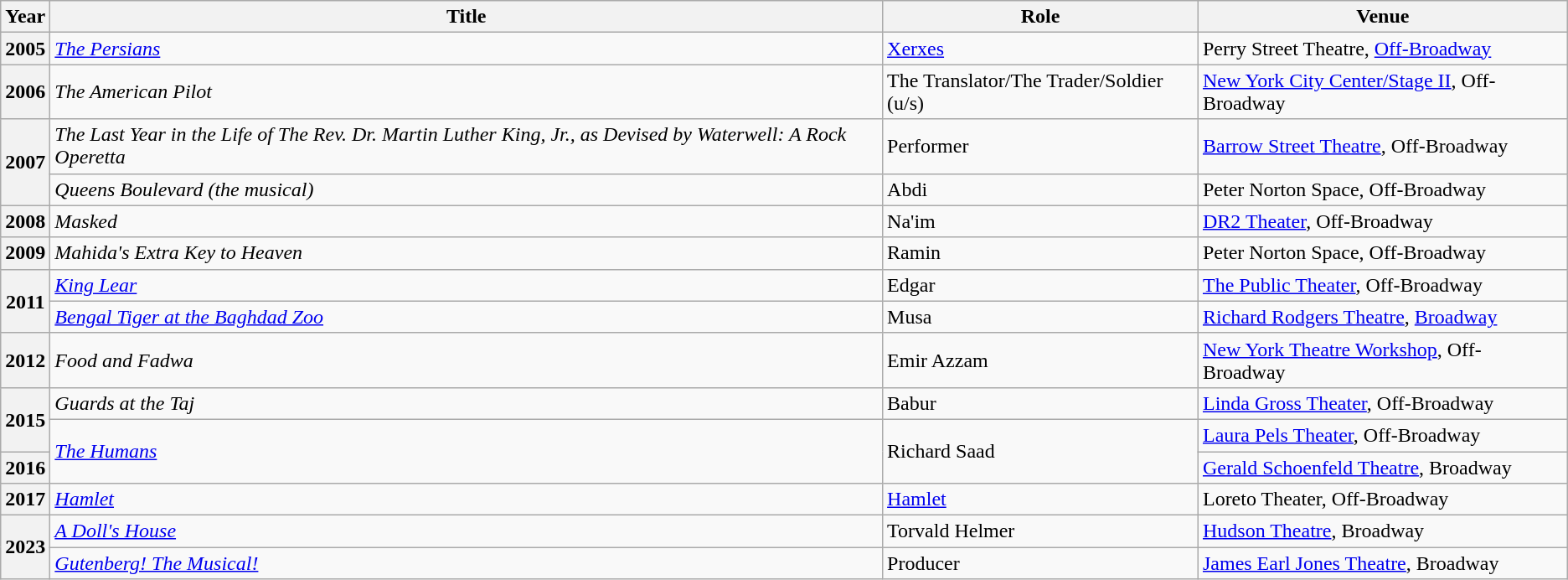<table class="wikitable plainrowheaders sortable"  style=font-size:100%>
<tr>
<th scope="col">Year</th>
<th scope="col">Title</th>
<th scope="col">Role</th>
<th scope="col">Venue</th>
</tr>
<tr>
<th scope=row>2005</th>
<td><em><a href='#'>The Persians</a></em></td>
<td><a href='#'>Xerxes</a></td>
<td>Perry Street Theatre, <a href='#'>Off-Broadway</a></td>
</tr>
<tr>
<th scope=row>2006</th>
<td><em>The American Pilot</em></td>
<td>The Translator/The Trader/Soldier (u/s)</td>
<td><a href='#'>New York City Center/Stage II</a>, Off-Broadway</td>
</tr>
<tr>
<th rowspan="2" scope="row">2007</th>
<td><em>The Last Year in the Life of The Rev. Dr. Martin Luther King, Jr., as Devised by Waterwell: A Rock Operetta</em></td>
<td>Performer</td>
<td><a href='#'>Barrow Street Theatre</a>, Off-Broadway</td>
</tr>
<tr>
<td><em>Queens Boulevard (the musical)</em></td>
<td>Abdi</td>
<td>Peter Norton Space, Off-Broadway</td>
</tr>
<tr>
<th scope=row>2008</th>
<td><em>Masked</em></td>
<td>Na'im</td>
<td><a href='#'>DR2 Theater</a>, Off-Broadway</td>
</tr>
<tr>
<th scope=row>2009</th>
<td><em>Mahida's Extra Key to Heaven</em></td>
<td>Ramin</td>
<td>Peter Norton Space, Off-Broadway</td>
</tr>
<tr>
<th rowspan="2" scope="row">2011</th>
<td><em><a href='#'>King Lear</a></em></td>
<td>Edgar</td>
<td><a href='#'>The Public Theater</a>, Off-Broadway</td>
</tr>
<tr>
<td><em><a href='#'>Bengal Tiger at the Baghdad Zoo</a></em></td>
<td>Musa</td>
<td><a href='#'>Richard Rodgers Theatre</a>, <a href='#'>Broadway</a></td>
</tr>
<tr>
<th scope=row>2012</th>
<td><em>Food and Fadwa</em></td>
<td>Emir Azzam</td>
<td><a href='#'>New York Theatre Workshop</a>, Off-Broadway</td>
</tr>
<tr>
<th rowspan="2" scope="row">2015</th>
<td><em>Guards at the Taj</em></td>
<td>Babur</td>
<td><a href='#'>Linda Gross Theater</a>, Off-Broadway</td>
</tr>
<tr>
<td rowspan=2><em><a href='#'>The Humans</a></em></td>
<td rowspan=2>Richard Saad</td>
<td><a href='#'>Laura Pels Theater</a>, Off-Broadway</td>
</tr>
<tr>
<th scope=row>2016</th>
<td><a href='#'>Gerald Schoenfeld Theatre</a>, Broadway</td>
</tr>
<tr>
<th scope=row>2017</th>
<td><em><a href='#'>Hamlet</a></em></td>
<td><a href='#'>Hamlet</a></td>
<td>Loreto Theater, Off-Broadway</td>
</tr>
<tr>
<th rowspan="2" scope="row">2023</th>
<td><em><a href='#'>A Doll's House</a></em></td>
<td>Torvald Helmer</td>
<td><a href='#'>Hudson Theatre</a>, Broadway</td>
</tr>
<tr>
<td><em><a href='#'>Gutenberg! The Musical!</a></em></td>
<td>Producer</td>
<td><a href='#'>James Earl Jones Theatre</a>, Broadway</td>
</tr>
</table>
